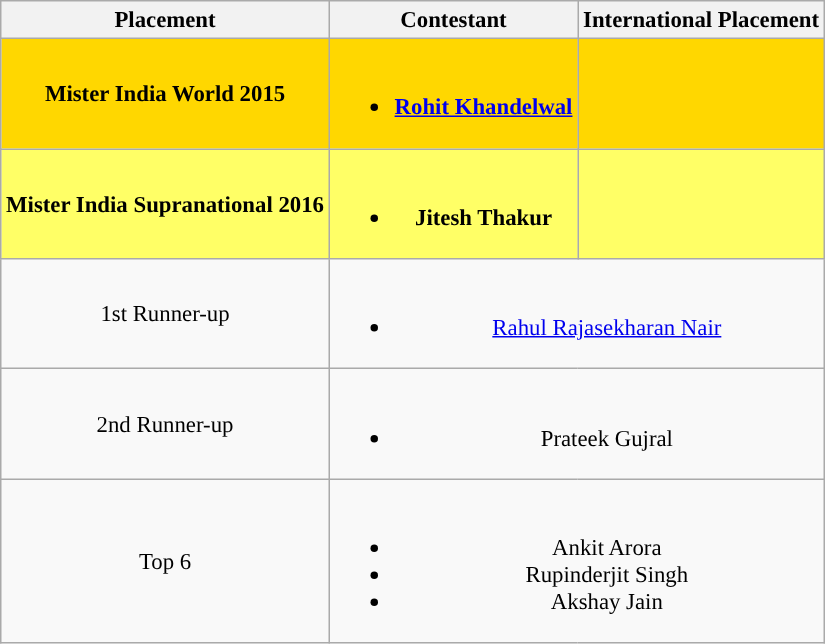<table class="wikitable sortable" style="font-size: 95%;">
<tr>
<th>Placement</th>
<th>Contestant</th>
<th>International Placement</th>
</tr>
<tr style="background:gold; text-align:center;">
<td><strong>Mister India World 2015</strong></td>
<td><br><ul><li><strong><a href='#'>Rohit Khandelwal</a></strong></li></ul></td>
<td></td>
</tr>
<tr style="background:#FFFF66; text-align:center;">
<td><strong>Mister India Supranational 2016</strong></td>
<td><br><ul><li><strong>Jitesh Thakur</strong></li></ul></td>
<td></td>
</tr>
<tr align="center">
<td>1st Runner-up</td>
<td colspan="2"><br><ul><li><a href='#'>Rahul Rajasekharan Nair</a></li></ul></td>
</tr>
<tr align="center">
<td>2nd Runner-up</td>
<td colspan="2"><br><ul><li>Prateek Gujral</li></ul></td>
</tr>
<tr align="center">
<td>Top 6</td>
<td colspan="2"><br><ul><li>Ankit Arora</li><li>Rupinderjit Singh</li><li>Akshay Jain</li></ul></td>
</tr>
</table>
